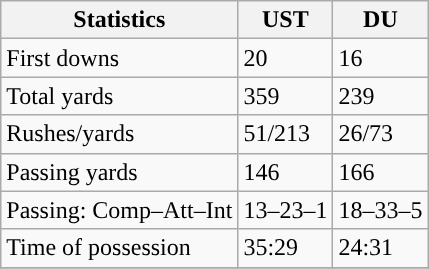<table class="wikitable" style="float: left;">
<tr>
<th>Statistics</th>
<th>UST</th>
<th>DU</th>
</tr>
<tr>
<td>First downs</td>
<td>20</td>
<td>16</td>
</tr>
<tr>
<td>Total yards</td>
<td>359</td>
<td>239</td>
</tr>
<tr>
<td>Rushes/yards</td>
<td>51/213</td>
<td>26/73</td>
</tr>
<tr>
<td>Passing yards</td>
<td>146</td>
<td>166</td>
</tr>
<tr>
<td>Passing: Comp–Att–Int</td>
<td>13–23–1</td>
<td>18–33–5</td>
</tr>
<tr>
<td>Time of possession</td>
<td>35:29</td>
<td>24:31</td>
</tr>
<tr>
</tr>
</table>
